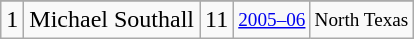<table class="wikitable">
<tr>
</tr>
<tr>
<td>1</td>
<td>Michael Southall</td>
<td>11</td>
<td style="font-size:80%;"><a href='#'>2005–06</a></td>
<td style="font-size:80%;">North Texas</td>
</tr>
</table>
